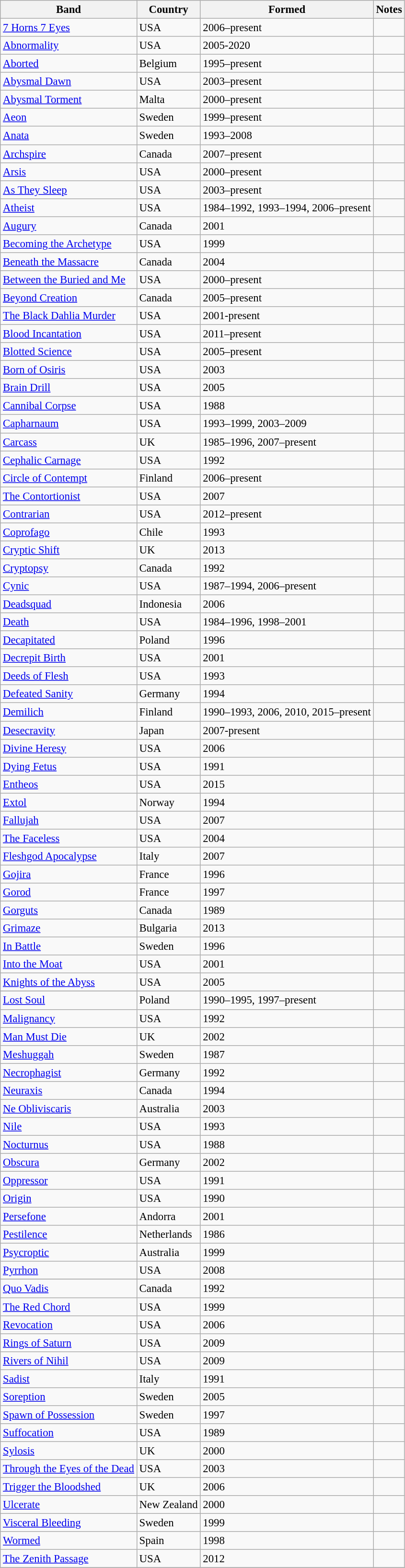<table class="wikitable sortable" style="font-size: 95%">
<tr>
<th>Band</th>
<th>Country</th>
<th>Formed</th>
<th class=unsortable>Notes</th>
</tr>
<tr>
<td><a href='#'>7 Horns 7 Eyes</a></td>
<td>USA</td>
<td>2006–present</td>
<td></td>
</tr>
<tr>
<td><a href='#'>Abnormality</a></td>
<td>USA</td>
<td>2005-2020</td>
<td></td>
</tr>
<tr>
<td><a href='#'>Aborted</a></td>
<td>Belgium</td>
<td>1995–present</td>
<td></td>
</tr>
<tr>
<td><a href='#'>Abysmal Dawn</a></td>
<td>USA</td>
<td>2003–present</td>
<td></td>
</tr>
<tr>
<td><a href='#'>Abysmal Torment</a></td>
<td>Malta</td>
<td>2000–present</td>
<td></td>
</tr>
<tr>
<td><a href='#'>Aeon</a></td>
<td>Sweden</td>
<td>1999–present</td>
<td></td>
</tr>
<tr>
<td><a href='#'>Anata</a></td>
<td>Sweden</td>
<td>1993–2008</td>
<td></td>
</tr>
<tr>
<td><a href='#'>Archspire</a></td>
<td>Canada</td>
<td>2007–present</td>
<td></td>
</tr>
<tr>
<td><a href='#'>Arsis</a></td>
<td>USA</td>
<td>2000–present</td>
<td></td>
</tr>
<tr>
<td><a href='#'>As They Sleep</a></td>
<td>USA</td>
<td>2003–present</td>
<td></td>
</tr>
<tr>
<td><a href='#'>Atheist</a></td>
<td>USA</td>
<td>1984–1992, 1993–1994, 2006–present</td>
<td></td>
</tr>
<tr>
<td><a href='#'>Augury</a></td>
<td>Canada</td>
<td>2001</td>
<td></td>
</tr>
<tr>
<td><a href='#'>Becoming the Archetype</a></td>
<td>USA</td>
<td>1999</td>
<td></td>
</tr>
<tr>
<td><a href='#'>Beneath the Massacre</a></td>
<td>Canada</td>
<td>2004</td>
<td></td>
</tr>
<tr>
<td><a href='#'>Between the Buried and Me</a></td>
<td>USA</td>
<td>2000–present</td>
<td></td>
</tr>
<tr>
<td><a href='#'>Beyond Creation</a></td>
<td>Canada</td>
<td>2005–present</td>
<td></td>
</tr>
<tr>
<td><a href='#'>The Black Dahlia Murder</a></td>
<td>USA</td>
<td>2001-present</td>
<td></td>
</tr>
<tr>
<td><a href='#'>Blood Incantation</a></td>
<td>USA</td>
<td>2011–present</td>
<td></td>
</tr>
<tr>
<td><a href='#'>Blotted Science</a></td>
<td>USA</td>
<td>2005–present</td>
<td></td>
</tr>
<tr>
<td><a href='#'>Born of Osiris</a></td>
<td>USA</td>
<td>2003</td>
<td></td>
</tr>
<tr>
<td><a href='#'>Brain Drill</a></td>
<td>USA</td>
<td>2005</td>
<td></td>
</tr>
<tr>
<td><a href='#'>Cannibal Corpse</a></td>
<td>USA</td>
<td>1988</td>
<td></td>
</tr>
<tr>
<td><a href='#'>Capharnaum</a></td>
<td>USA</td>
<td>1993–1999, 2003–2009</td>
<td></td>
</tr>
<tr>
<td><a href='#'>Carcass</a></td>
<td>UK</td>
<td>1985–1996, 2007–present</td>
<td></td>
</tr>
<tr>
<td><a href='#'>Cephalic Carnage</a></td>
<td>USA</td>
<td>1992</td>
<td></td>
</tr>
<tr>
<td><a href='#'>Circle of Contempt</a></td>
<td>Finland</td>
<td>2006–present</td>
<td></td>
</tr>
<tr>
<td><a href='#'>The Contortionist</a></td>
<td>USA</td>
<td>2007</td>
<td></td>
</tr>
<tr>
<td><a href='#'>Contrarian</a></td>
<td>USA</td>
<td>2012–present</td>
<td></td>
</tr>
<tr>
<td><a href='#'>Coprofago</a></td>
<td>Chile</td>
<td>1993</td>
<td></td>
</tr>
<tr>
<td><a href='#'>Cryptic Shift</a></td>
<td>UK</td>
<td>2013</td>
<td></td>
</tr>
<tr>
<td><a href='#'>Cryptopsy</a></td>
<td>Canada</td>
<td>1992</td>
<td></td>
</tr>
<tr>
<td><a href='#'>Cynic</a></td>
<td>USA</td>
<td>1987–1994, 2006–present</td>
<td></td>
</tr>
<tr>
<td><a href='#'>Deadsquad</a></td>
<td>Indonesia</td>
<td>2006</td>
<td></td>
</tr>
<tr>
<td><a href='#'>Death</a></td>
<td>USA</td>
<td>1984–1996, 1998–2001</td>
<td></td>
</tr>
<tr>
<td><a href='#'>Decapitated</a></td>
<td>Poland</td>
<td>1996</td>
<td></td>
</tr>
<tr>
<td><a href='#'>Decrepit Birth</a></td>
<td>USA</td>
<td>2001</td>
<td></td>
</tr>
<tr>
<td><a href='#'>Deeds of Flesh</a></td>
<td>USA</td>
<td>1993</td>
<td></td>
</tr>
<tr>
<td><a href='#'>Defeated Sanity</a></td>
<td>Germany</td>
<td>1994</td>
<td></td>
</tr>
<tr>
<td><a href='#'>Demilich</a></td>
<td>Finland</td>
<td>1990–1993, 2006, 2010, 2015–present</td>
<td></td>
</tr>
<tr>
<td><a href='#'>Desecravity</a></td>
<td>Japan</td>
<td>2007-present</td>
<td></td>
</tr>
<tr>
<td><a href='#'>Divine Heresy</a></td>
<td>USA</td>
<td>2006</td>
<td></td>
</tr>
<tr>
<td><a href='#'>Dying Fetus</a></td>
<td>USA</td>
<td>1991</td>
<td></td>
</tr>
<tr>
<td><a href='#'>Entheos</a></td>
<td>USA</td>
<td>2015</td>
<td></td>
</tr>
<tr>
<td><a href='#'>Extol</a></td>
<td>Norway</td>
<td>1994</td>
<td></td>
</tr>
<tr>
<td><a href='#'>Fallujah</a></td>
<td>USA</td>
<td>2007</td>
<td></td>
</tr>
<tr>
<td><a href='#'>The Faceless</a></td>
<td>USA</td>
<td>2004</td>
<td></td>
</tr>
<tr>
<td><a href='#'>Fleshgod Apocalypse</a></td>
<td>Italy</td>
<td>2007</td>
<td></td>
</tr>
<tr>
<td><a href='#'>Gojira</a></td>
<td>France</td>
<td>1996</td>
<td></td>
</tr>
<tr>
<td><a href='#'>Gorod</a></td>
<td>France</td>
<td>1997</td>
<td></td>
</tr>
<tr>
<td><a href='#'>Gorguts</a></td>
<td>Canada</td>
<td>1989</td>
<td></td>
</tr>
<tr>
<td><a href='#'>Grimaze</a></td>
<td>Bulgaria</td>
<td>2013</td>
<td></td>
</tr>
<tr>
<td><a href='#'>In Battle</a></td>
<td>Sweden</td>
<td>1996</td>
<td></td>
</tr>
<tr>
<td><a href='#'>Into the Moat</a></td>
<td>USA</td>
<td>2001</td>
<td></td>
</tr>
<tr>
<td><a href='#'>Knights of the Abyss</a></td>
<td>USA</td>
<td>2005</td>
<td></td>
</tr>
<tr>
</tr>
<tr>
<td><a href='#'>Lost Soul</a></td>
<td>Poland</td>
<td>1990–1995, 1997–present</td>
<td></td>
</tr>
<tr>
<td><a href='#'>Malignancy</a></td>
<td>USA</td>
<td>1992</td>
<td></td>
</tr>
<tr>
<td><a href='#'>Man Must Die</a></td>
<td>UK</td>
<td>2002</td>
<td></td>
</tr>
<tr>
<td><a href='#'>Meshuggah</a></td>
<td>Sweden</td>
<td>1987</td>
<td></td>
</tr>
<tr>
<td><a href='#'>Necrophagist</a></td>
<td>Germany</td>
<td>1992</td>
<td></td>
</tr>
<tr>
<td><a href='#'>Neuraxis</a></td>
<td>Canada</td>
<td>1994</td>
<td></td>
</tr>
<tr>
<td><a href='#'>Ne Obliviscaris</a></td>
<td>Australia</td>
<td>2003</td>
<td></td>
</tr>
<tr>
<td><a href='#'>Nile</a></td>
<td>USA</td>
<td>1993</td>
<td></td>
</tr>
<tr>
<td><a href='#'>Nocturnus</a></td>
<td>USA</td>
<td>1988</td>
<td></td>
</tr>
<tr>
<td><a href='#'>Obscura</a></td>
<td>Germany</td>
<td>2002</td>
<td></td>
</tr>
<tr>
<td><a href='#'>Oppressor</a></td>
<td>USA</td>
<td>1991</td>
<td></td>
</tr>
<tr>
<td><a href='#'>Origin</a></td>
<td>USA</td>
<td>1990</td>
<td></td>
</tr>
<tr>
<td><a href='#'>Persefone</a></td>
<td>Andorra</td>
<td>2001</td>
<td></td>
</tr>
<tr>
<td><a href='#'>Pestilence</a></td>
<td>Netherlands</td>
<td>1986</td>
<td></td>
</tr>
<tr>
<td><a href='#'>Psycroptic</a></td>
<td>Australia</td>
<td>1999</td>
<td></td>
</tr>
<tr>
<td><a href='#'>Pyrrhon</a></td>
<td>USA</td>
<td>2008</td>
<td></td>
</tr>
<tr>
</tr>
<tr>
<td><a href='#'>Quo Vadis</a></td>
<td>Canada</td>
<td>1992</td>
<td></td>
</tr>
<tr>
<td><a href='#'>The Red Chord</a></td>
<td>USA</td>
<td>1999</td>
<td></td>
</tr>
<tr>
<td><a href='#'>Revocation</a></td>
<td>USA</td>
<td>2006</td>
<td></td>
</tr>
<tr>
<td><a href='#'>Rings of Saturn</a></td>
<td>USA</td>
<td>2009</td>
<td></td>
</tr>
<tr>
<td><a href='#'>Rivers of Nihil</a></td>
<td>USA</td>
<td>2009</td>
<td></td>
</tr>
<tr>
<td><a href='#'>Sadist</a></td>
<td>Italy</td>
<td>1991</td>
<td></td>
</tr>
<tr>
<td><a href='#'>Soreption</a></td>
<td>Sweden</td>
<td>2005</td>
<td></td>
</tr>
<tr>
<td><a href='#'>Spawn of Possession</a></td>
<td>Sweden</td>
<td>1997</td>
<td></td>
</tr>
<tr>
<td><a href='#'>Suffocation</a></td>
<td>USA</td>
<td>1989</td>
<td></td>
</tr>
<tr>
<td><a href='#'>Sylosis</a></td>
<td>UK</td>
<td>2000</td>
<td></td>
</tr>
<tr>
<td><a href='#'>Through the Eyes of the Dead</a></td>
<td>USA</td>
<td>2003</td>
<td></td>
</tr>
<tr>
<td><a href='#'>Trigger the Bloodshed</a></td>
<td>UK</td>
<td>2006</td>
<td></td>
</tr>
<tr>
<td><a href='#'>Ulcerate</a></td>
<td>New Zealand</td>
<td>2000</td>
<td></td>
</tr>
<tr>
<td><a href='#'>Visceral Bleeding</a></td>
<td>Sweden</td>
<td>1999</td>
<td></td>
</tr>
<tr>
<td><a href='#'>Wormed</a></td>
<td>Spain</td>
<td>1998</td>
<td></td>
</tr>
<tr>
<td><a href='#'>The Zenith Passage</a></td>
<td>USA</td>
<td>2012</td>
<td></td>
</tr>
<tr>
</tr>
</table>
